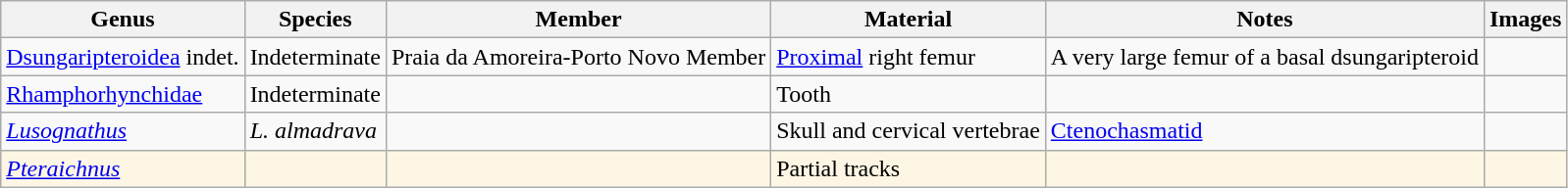<table class="wikitable" align="center">
<tr>
<th>Genus</th>
<th>Species</th>
<th>Member</th>
<th>Material</th>
<th>Notes</th>
<th>Images</th>
</tr>
<tr>
<td><a href='#'>Dsungaripteroidea</a> indet.</td>
<td>Indeterminate</td>
<td>Praia da Amoreira-Porto Novo Member</td>
<td><a href='#'>Proximal</a> right femur</td>
<td>A very large femur of a basal dsungaripteroid</td>
<td></td>
</tr>
<tr>
<td><a href='#'>Rhamphorhynchidae</a></td>
<td>Indeterminate</td>
<td></td>
<td>Tooth</td>
<td></td>
<td></td>
</tr>
<tr>
<td><em><a href='#'>Lusognathus</a></em></td>
<td><em>L. almadrava</em></td>
<td></td>
<td>Skull and cervical vertebrae</td>
<td><a href='#'>Ctenochasmatid</a></td>
<td></td>
</tr>
<tr>
<td style="background:#FEF6E4;"><em><a href='#'>Pteraichnus</a></em></td>
<td style="background:#FEF6E4;"></td>
<td style="background:#FEF6E4;"></td>
<td style="background:#FEF6E4;">Partial tracks</td>
<td style="background:#FEF6E4;"></td>
<td style="background:#FEF6E4;"></td>
</tr>
</table>
